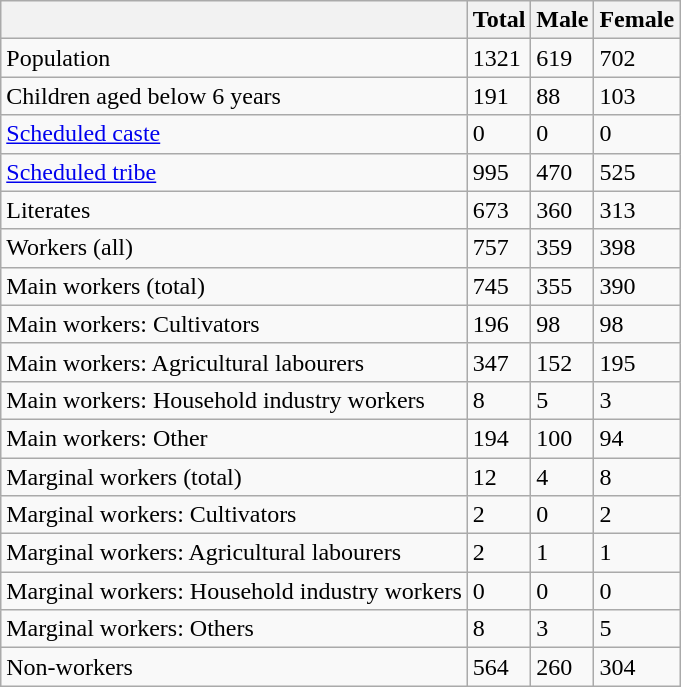<table class="wikitable sortable">
<tr>
<th></th>
<th>Total</th>
<th>Male</th>
<th>Female</th>
</tr>
<tr>
<td>Population</td>
<td>1321</td>
<td>619</td>
<td>702</td>
</tr>
<tr>
<td>Children aged below 6 years</td>
<td>191</td>
<td>88</td>
<td>103</td>
</tr>
<tr>
<td><a href='#'>Scheduled caste</a></td>
<td>0</td>
<td>0</td>
<td>0</td>
</tr>
<tr>
<td><a href='#'>Scheduled tribe</a></td>
<td>995</td>
<td>470</td>
<td>525</td>
</tr>
<tr>
<td>Literates</td>
<td>673</td>
<td>360</td>
<td>313</td>
</tr>
<tr>
<td>Workers (all)</td>
<td>757</td>
<td>359</td>
<td>398</td>
</tr>
<tr>
<td>Main workers (total)</td>
<td>745</td>
<td>355</td>
<td>390</td>
</tr>
<tr>
<td>Main workers: Cultivators</td>
<td>196</td>
<td>98</td>
<td>98</td>
</tr>
<tr>
<td>Main workers: Agricultural labourers</td>
<td>347</td>
<td>152</td>
<td>195</td>
</tr>
<tr>
<td>Main workers: Household industry workers</td>
<td>8</td>
<td>5</td>
<td>3</td>
</tr>
<tr>
<td>Main workers: Other</td>
<td>194</td>
<td>100</td>
<td>94</td>
</tr>
<tr>
<td>Marginal workers (total)</td>
<td>12</td>
<td>4</td>
<td>8</td>
</tr>
<tr>
<td>Marginal workers: Cultivators</td>
<td>2</td>
<td>0</td>
<td>2</td>
</tr>
<tr>
<td>Marginal workers: Agricultural labourers</td>
<td>2</td>
<td>1</td>
<td>1</td>
</tr>
<tr>
<td>Marginal workers: Household industry workers</td>
<td>0</td>
<td>0</td>
<td>0</td>
</tr>
<tr>
<td>Marginal workers: Others</td>
<td>8</td>
<td>3</td>
<td>5</td>
</tr>
<tr>
<td>Non-workers</td>
<td>564</td>
<td>260</td>
<td>304</td>
</tr>
</table>
